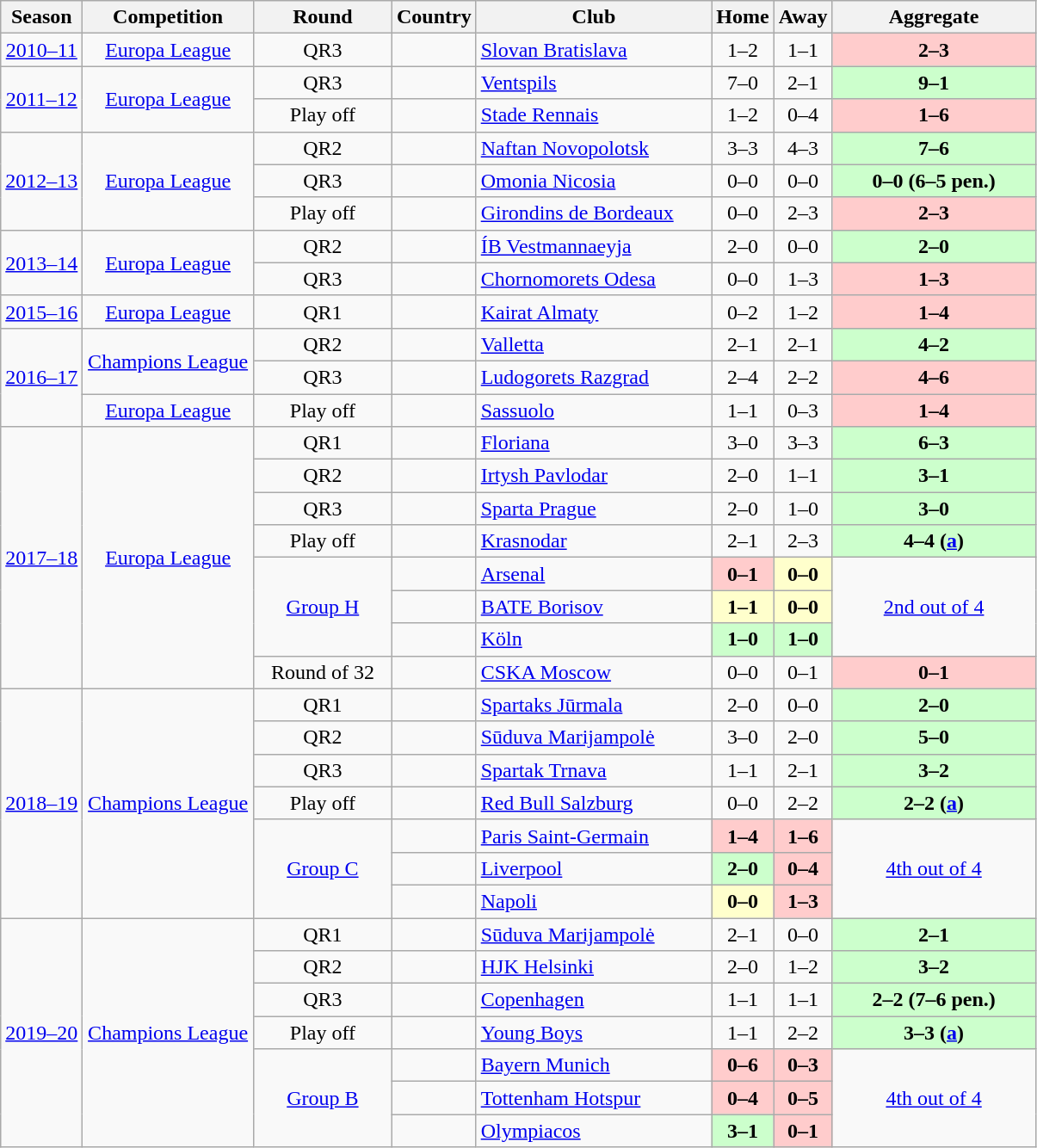<table class="wikitable" style="text-align:center">
<tr>
<th>Season</th>
<th width=125>Competition</th>
<th width=100>Round</th>
<th>Country</th>
<th width=175>Club</th>
<th>Home</th>
<th>Away</th>
<th width=150>Aggregate</th>
</tr>
<tr>
<td><a href='#'>2010–11</a></td>
<td><a href='#'>Europa League</a></td>
<td>QR3</td>
<td></td>
<td align=left><a href='#'>Slovan Bratislava</a></td>
<td>1–2</td>
<td>1–1</td>
<td bgcolor=ffcccc><strong>2–3</strong></td>
</tr>
<tr>
<td rowspan=2><a href='#'>2011–12</a></td>
<td rowspan=2><a href='#'>Europa League</a></td>
<td>QR3</td>
<td></td>
<td align=left><a href='#'>Ventspils</a></td>
<td>7–0</td>
<td>2–1</td>
<td bgcolor=ccffcc><strong>9–1</strong></td>
</tr>
<tr>
<td>Play off</td>
<td></td>
<td align=left><a href='#'>Stade Rennais</a></td>
<td>1–2</td>
<td>0–4</td>
<td bgcolor=ffcccc><strong>1–6</strong></td>
</tr>
<tr>
<td rowspan=3><a href='#'>2012–13</a></td>
<td rowspan=3><a href='#'>Europa League</a></td>
<td>QR2</td>
<td></td>
<td align=left><a href='#'>Naftan Novopolotsk</a></td>
<td>3–3</td>
<td>4–3</td>
<td bgcolor=ccffcc><strong>7–6</strong></td>
</tr>
<tr>
<td>QR3</td>
<td></td>
<td align=left><a href='#'>Omonia Nicosia</a></td>
<td>0–0</td>
<td>0–0</td>
<td bgcolor=ccffcc><strong>0–0 (6–5 pen.)</strong></td>
</tr>
<tr>
<td>Play off</td>
<td></td>
<td align=left><a href='#'>Girondins de Bordeaux</a></td>
<td>0–0</td>
<td>2–3</td>
<td bgcolor=ffcccc><strong>2–3</strong></td>
</tr>
<tr>
<td rowspan=2><a href='#'>2013–14</a></td>
<td rowspan=2><a href='#'>Europa League</a></td>
<td>QR2</td>
<td></td>
<td align=left><a href='#'>ÍB Vestmannaeyja</a></td>
<td>2–0</td>
<td>0–0</td>
<td bgcolor=ccffcc><strong>2–0</strong></td>
</tr>
<tr>
<td>QR3</td>
<td></td>
<td align=left><a href='#'>Chornomorets Odesa</a></td>
<td>0–0</td>
<td>1–3</td>
<td bgcolor=ffcccc><strong>1–3</strong></td>
</tr>
<tr>
<td><a href='#'>2015–16</a></td>
<td><a href='#'>Europa League</a></td>
<td>QR1</td>
<td></td>
<td align=left><a href='#'>Kairat Almaty</a></td>
<td>0–2</td>
<td>1–2</td>
<td bgcolor=ffcccc><strong>1–4</strong></td>
</tr>
<tr>
<td rowspan=3><a href='#'>2016–17</a></td>
<td rowspan=2><a href='#'>Champions League</a></td>
<td>QR2</td>
<td></td>
<td align=left><a href='#'>Valletta</a></td>
<td>2–1</td>
<td>2–1</td>
<td bgcolor=ccffcc><strong>4–2</strong></td>
</tr>
<tr>
<td>QR3</td>
<td></td>
<td align=left><a href='#'>Ludogorets Razgrad</a></td>
<td>2–4</td>
<td>2–2</td>
<td bgcolor=ffcccc><strong>4–6</strong></td>
</tr>
<tr>
<td><a href='#'>Europa League</a></td>
<td>Play off</td>
<td></td>
<td align=left><a href='#'>Sassuolo</a></td>
<td>1–1</td>
<td>0–3</td>
<td bgcolor=ffcccc><strong>1–4</strong></td>
</tr>
<tr>
<td rowspan=8><a href='#'>2017–18</a></td>
<td rowspan=8><a href='#'>Europa League</a></td>
<td>QR1</td>
<td></td>
<td align=left><a href='#'>Floriana</a></td>
<td>3–0</td>
<td>3–3</td>
<td bgcolor=ccffcc><strong>6–3</strong></td>
</tr>
<tr>
<td>QR2</td>
<td></td>
<td align=left><a href='#'>Irtysh Pavlodar</a></td>
<td>2–0</td>
<td>1–1</td>
<td bgcolor=ccffcc><strong>3–1</strong></td>
</tr>
<tr>
<td>QR3</td>
<td></td>
<td align=left><a href='#'>Sparta Prague</a></td>
<td>2–0</td>
<td>1–0</td>
<td bgcolor=ccffcc><strong>3–0</strong></td>
</tr>
<tr>
<td>Play off</td>
<td></td>
<td align=left><a href='#'>Krasnodar</a></td>
<td>2–1</td>
<td>2–3</td>
<td bgcolor=ccffcc><strong>4–4 (<a href='#'>a</a>)</strong></td>
</tr>
<tr>
<td rowspan=3><a href='#'>Group H</a></td>
<td></td>
<td align=left><a href='#'>Arsenal</a></td>
<td bgcolor=ffcccc><strong>0–1</strong></td>
<td bgcolor=ffffcc><strong>0–0</strong></td>
<td rowspan=3><a href='#'>2nd out of 4</a></td>
</tr>
<tr>
<td></td>
<td align=left><a href='#'>BATE Borisov</a></td>
<td bgcolor=ffffcc><strong>1–1</strong></td>
<td bgcolor=ffffcc><strong>0–0</strong></td>
</tr>
<tr>
<td></td>
<td align=left><a href='#'>Köln</a></td>
<td bgcolor=ccffcc><strong>1–0</strong></td>
<td bgcolor=ccffcc><strong>1–0</strong></td>
</tr>
<tr>
<td>Round of 32</td>
<td></td>
<td align=left><a href='#'>CSKA Moscow</a></td>
<td>0–0</td>
<td>0–1</td>
<td bgcolor=ffcccc><strong>0–1</strong></td>
</tr>
<tr>
<td rowspan=7><a href='#'>2018–19</a></td>
<td rowspan=7><a href='#'>Champions League</a></td>
<td>QR1</td>
<td></td>
<td align=left><a href='#'>Spartaks Jūrmala</a></td>
<td>2–0</td>
<td>0–0</td>
<td bgcolor=ccffcc><strong>2–0</strong></td>
</tr>
<tr>
<td>QR2</td>
<td></td>
<td align=left><a href='#'>Sūduva Marijampolė</a></td>
<td>3–0</td>
<td>2–0</td>
<td bgcolor=ccffcc><strong>5–0</strong></td>
</tr>
<tr>
<td>QR3</td>
<td></td>
<td align=left><a href='#'>Spartak Trnava</a></td>
<td>1–1</td>
<td>2–1</td>
<td bgcolor=ccffcc><strong>3–2</strong></td>
</tr>
<tr>
<td>Play off</td>
<td></td>
<td align=left><a href='#'>Red Bull Salzburg</a></td>
<td>0–0</td>
<td>2–2</td>
<td bgcolor=ccffcc><strong>2–2 (<a href='#'>a</a>)</strong></td>
</tr>
<tr>
<td rowspan=3><a href='#'>Group C</a></td>
<td></td>
<td align=left><a href='#'>Paris Saint-Germain</a></td>
<td bgcolor=ffcccc><strong>1–4</strong></td>
<td bgcolor=ffcccc><strong>1–6</strong></td>
<td rowspan=3><a href='#'>4th out of 4</a></td>
</tr>
<tr>
<td></td>
<td align=left><a href='#'>Liverpool</a></td>
<td bgcolor=ccffcc><strong>2–0</strong></td>
<td bgcolor=ffcccc><strong>0–4</strong></td>
</tr>
<tr>
<td></td>
<td align=left><a href='#'>Napoli</a></td>
<td bgcolor=ffffcc><strong>0–0</strong></td>
<td bgcolor=ffcccc><strong>1–3</strong></td>
</tr>
<tr>
<td rowspan=7><a href='#'>2019–20</a></td>
<td rowspan=7><a href='#'>Champions League</a></td>
<td>QR1</td>
<td></td>
<td align=left><a href='#'>Sūduva Marijampolė</a></td>
<td>2–1</td>
<td>0–0</td>
<td bgcolor=ccffcc><strong>2–1</strong></td>
</tr>
<tr>
<td>QR2</td>
<td></td>
<td align=left><a href='#'>HJK Helsinki</a></td>
<td>2–0</td>
<td>1–2</td>
<td bgcolor=ccffcc><strong>3–2</strong></td>
</tr>
<tr>
<td>QR3</td>
<td></td>
<td align=left><a href='#'>Copenhagen</a></td>
<td>1–1</td>
<td>1–1</td>
<td bgcolor=ccffcc><strong>2–2 (7–6 pen.)</strong></td>
</tr>
<tr>
<td>Play off</td>
<td></td>
<td align=left><a href='#'>Young Boys</a></td>
<td>1–1</td>
<td>2–2</td>
<td bgcolor=ccffcc><strong>3–3 (<a href='#'>a</a>)</strong></td>
</tr>
<tr>
<td rowspan=3><a href='#'>Group B</a></td>
<td></td>
<td align=left><a href='#'>Bayern Munich</a></td>
<td bgcolor=ffcccc><strong>0–6</strong></td>
<td bgcolor=ffcccc><strong>0–3</strong></td>
<td rowspan=3><a href='#'>4th out of 4</a></td>
</tr>
<tr>
<td></td>
<td align=left><a href='#'>Tottenham Hotspur</a></td>
<td bgcolor=ffcccc><strong>0–4</strong></td>
<td bgcolor=ffcccc><strong>0–5</strong></td>
</tr>
<tr>
<td></td>
<td align=left><a href='#'>Olympiacos</a></td>
<td bgcolor=ccffcc><strong>3–1</strong></td>
<td bgcolor=ffcccc><strong>0–1</strong></td>
</tr>
</table>
